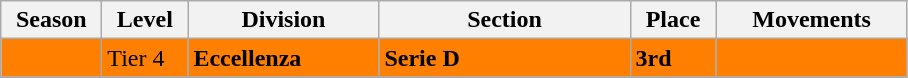<table class="wikitable" style="text-align: left;">
<tr>
<th style="width: 60px;"><strong>Season</strong></th>
<th style="width: 50px;"><strong>Level</strong></th>
<th style="width: 120px;"><strong>Division</strong></th>
<th style="width: 160px;"><strong>Section</strong></th>
<th style="width: 50px;"><strong>Place</strong></th>
<th style="width: 120px;"><strong>Movements</strong></th>
</tr>
<tr>
<td style="background:#FF7F00;"></td>
<td style="background:#FF7F00;">Tier 4</td>
<td style="background:#FF7F00;"><strong>Eccellenza</strong></td>
<td style="background:#FF7F00;"><strong>Serie D</strong></td>
<td style="background:#FF7F00;"><strong>3rd</strong></td>
<td style="background:#FF7F00;"></td>
</tr>
<tr>
</tr>
</table>
